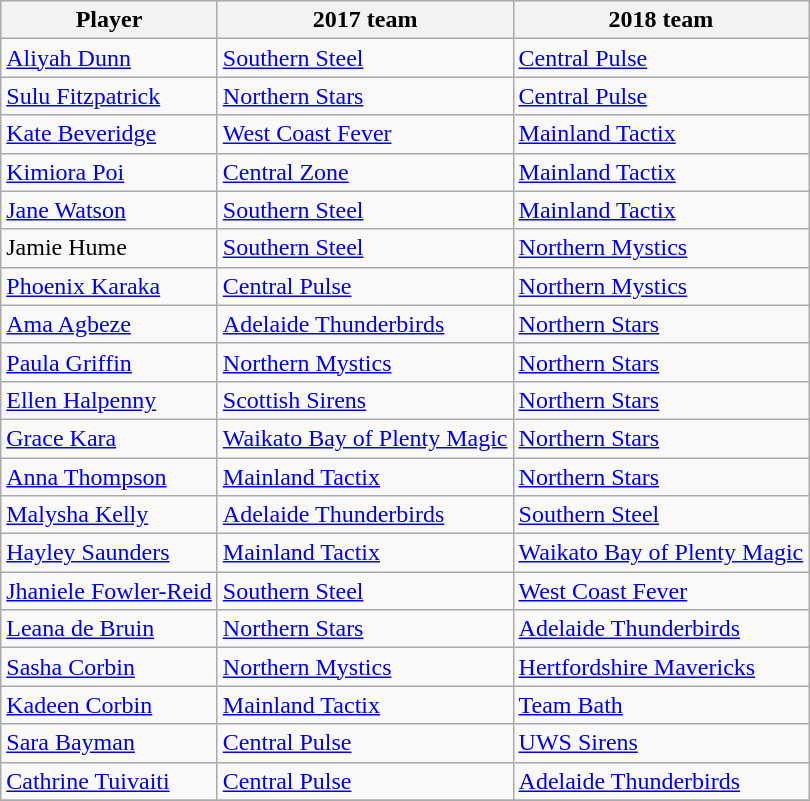<table class="wikitable collapsible">
<tr>
<th>Player</th>
<th>2017 team</th>
<th>2018 team</th>
</tr>
<tr>
<td><a href='#'>Aliyah Dunn</a></td>
<td><a href='#'>Southern Steel</a></td>
<td><a href='#'>Central Pulse</a></td>
</tr>
<tr>
<td><a href='#'>Sulu Fitzpatrick</a></td>
<td><a href='#'>Northern Stars</a></td>
<td><a href='#'>Central Pulse</a></td>
</tr>
<tr>
<td><a href='#'>Kate Beveridge</a></td>
<td><a href='#'>West Coast Fever</a></td>
<td><a href='#'>Mainland Tactix</a></td>
</tr>
<tr>
<td><a href='#'>Kimiora Poi</a></td>
<td><a href='#'>Central Zone</a></td>
<td><a href='#'>Mainland Tactix</a></td>
</tr>
<tr>
<td><a href='#'>Jane Watson</a></td>
<td><a href='#'>Southern Steel</a></td>
<td><a href='#'>Mainland Tactix</a></td>
</tr>
<tr>
<td>Jamie Hume</td>
<td><a href='#'>Southern Steel</a></td>
<td><a href='#'>Northern Mystics</a></td>
</tr>
<tr>
<td><a href='#'>Phoenix Karaka</a></td>
<td><a href='#'>Central Pulse</a></td>
<td><a href='#'>Northern Mystics</a></td>
</tr>
<tr>
<td><a href='#'>Ama Agbeze</a></td>
<td><a href='#'>Adelaide Thunderbirds</a></td>
<td><a href='#'>Northern Stars</a></td>
</tr>
<tr>
<td><a href='#'>Paula Griffin</a></td>
<td><a href='#'>Northern Mystics</a></td>
<td><a href='#'>Northern Stars</a></td>
</tr>
<tr>
<td><a href='#'>Ellen Halpenny</a></td>
<td><a href='#'>Scottish Sirens</a></td>
<td><a href='#'>Northern Stars</a></td>
</tr>
<tr>
<td><a href='#'>Grace Kara</a></td>
<td><a href='#'>Waikato Bay of Plenty Magic</a></td>
<td><a href='#'>Northern Stars</a></td>
</tr>
<tr>
<td><a href='#'>Anna Thompson</a></td>
<td><a href='#'>Mainland Tactix</a></td>
<td><a href='#'>Northern Stars</a></td>
</tr>
<tr>
<td><a href='#'>Malysha Kelly</a> <em></em></td>
<td><a href='#'>Adelaide Thunderbirds</a></td>
<td><a href='#'>Southern Steel</a></td>
</tr>
<tr>
<td><a href='#'>Hayley Saunders</a></td>
<td><a href='#'>Mainland Tactix</a></td>
<td><a href='#'>Waikato Bay of Plenty Magic</a></td>
</tr>
<tr>
<td><a href='#'>Jhaniele Fowler-Reid</a></td>
<td><a href='#'>Southern Steel</a></td>
<td><a href='#'>West Coast Fever</a></td>
</tr>
<tr>
<td><a href='#'>Leana de Bruin</a></td>
<td><a href='#'>Northern Stars</a></td>
<td><a href='#'>Adelaide Thunderbirds</a></td>
</tr>
<tr>
<td><a href='#'>Sasha Corbin</a></td>
<td><a href='#'>Northern Mystics</a></td>
<td><a href='#'>Hertfordshire Mavericks</a></td>
</tr>
<tr>
<td><a href='#'>Kadeen Corbin</a></td>
<td><a href='#'>Mainland Tactix</a></td>
<td><a href='#'>Team Bath</a></td>
</tr>
<tr>
<td><a href='#'>Sara Bayman</a></td>
<td><a href='#'>Central Pulse</a></td>
<td><a href='#'>UWS Sirens</a></td>
</tr>
<tr>
<td><a href='#'>Cathrine Tuivaiti</a></td>
<td><a href='#'>Central Pulse</a></td>
<td><a href='#'>Adelaide Thunderbirds</a></td>
</tr>
<tr>
</tr>
</table>
